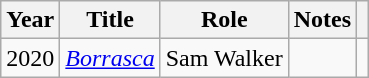<table class="wikitable sortable">
<tr>
<th scope="col">Year</th>
<th scope="col">Title</th>
<th scope="col">Role</th>
<th scope="col" class="unsortable">Notes</th>
<th scope="col" class="unsortable"></th>
</tr>
<tr>
<td>2020</td>
<td><em><a href='#'>Borrasca</a></em></td>
<td>Sam Walker</td>
<td></td>
<td></td>
</tr>
</table>
